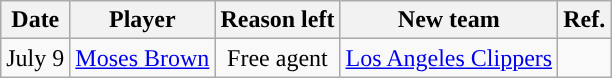<table class="wikitable sortable sortable" style="text-align: center">
<tr>
<th>Date</th>
<th>Player</th>
<th>Reason left</th>
<th>New team</th>
<th>Ref.</th>
</tr>
<tr>
<td>July 9</td>
<td><a href='#'>Moses Brown</a></td>
<td>Free agent</td>
<td><a href='#'>Los Angeles Clippers</a></td>
<td></td>
</tr>
</table>
